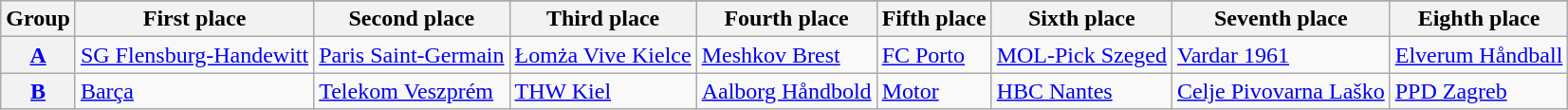<table class=wikitable>
<tr>
<th rowspan=2>Group</th>
</tr>
<tr>
<th>First place</th>
<th>Second place</th>
<th>Third place</th>
<th>Fourth place</th>
<th>Fifth place</th>
<th>Sixth place</th>
<th>Seventh place</th>
<th>Eighth place</th>
</tr>
<tr>
<th><a href='#'>A</a></th>
<td> <a href='#'>SG Flensburg-Handewitt</a></td>
<td> <a href='#'>Paris Saint-Germain</a></td>
<td> <a href='#'>Łomża Vive Kielce</a></td>
<td> <a href='#'>Meshkov Brest</a></td>
<td> <a href='#'>FC Porto</a></td>
<td> <a href='#'>MOL-Pick Szeged</a></td>
<td> <a href='#'>Vardar 1961</a></td>
<td> <a href='#'>Elverum Håndball</a></td>
</tr>
<tr>
<th><a href='#'>B</a></th>
<td> <a href='#'>Barça</a></td>
<td> <a href='#'>Telekom Veszprém</a></td>
<td> <a href='#'>THW Kiel</a></td>
<td> <a href='#'>Aalborg Håndbold</a></td>
<td> <a href='#'>Motor</a></td>
<td> <a href='#'>HBC Nantes</a></td>
<td> <a href='#'>Celje Pivovarna Laško</a></td>
<td> <a href='#'>PPD Zagreb</a></td>
</tr>
</table>
